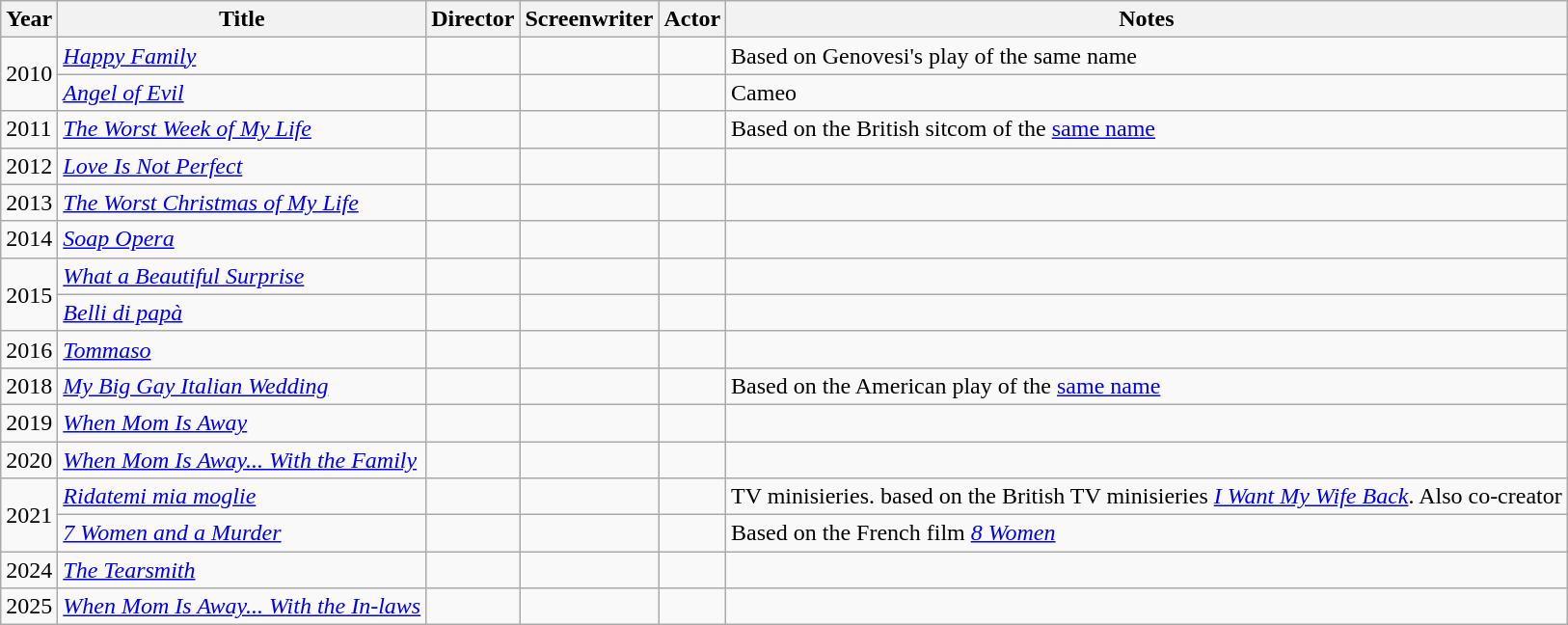<table class="wikitable">
<tr>
<th>Year</th>
<th>Title</th>
<th>Director</th>
<th>Screenwriter</th>
<th>Actor</th>
<th>Notes</th>
</tr>
<tr>
<td rowspan="2">2010</td>
<td><em><a href='#'>Happy Family</a></em></td>
<td></td>
<td></td>
<td></td>
<td>Based on Genovesi's play of the same name</td>
</tr>
<tr>
<td><em><a href='#'>Angel of Evil</a></em></td>
<td></td>
<td></td>
<td></td>
<td>Cameo</td>
</tr>
<tr>
<td>2011</td>
<td><em><a href='#'>The Worst Week of My Life</a></em></td>
<td></td>
<td></td>
<td></td>
<td>Based on the British sitcom of the <a href='#'>same name</a></td>
</tr>
<tr>
<td>2012</td>
<td><em><a href='#'>Love Is Not Perfect</a></em></td>
<td></td>
<td></td>
<td></td>
<td></td>
</tr>
<tr>
<td>2013</td>
<td><em><a href='#'>The Worst Christmas of My Life</a></em></td>
<td></td>
<td></td>
<td></td>
<td></td>
</tr>
<tr>
<td>2014</td>
<td><em><a href='#'>Soap Opera</a></em></td>
<td></td>
<td></td>
<td></td>
<td></td>
</tr>
<tr>
<td rowspan="2">2015</td>
<td><em><a href='#'>What a Beautiful Surprise</a></em></td>
<td></td>
<td></td>
<td></td>
<td></td>
</tr>
<tr>
<td><em><a href='#'>Belli di papà</a></em></td>
<td></td>
<td></td>
<td></td>
<td></td>
</tr>
<tr>
<td>2016</td>
<td><em><a href='#'>Tommaso</a></em></td>
<td></td>
<td></td>
<td></td>
<td></td>
</tr>
<tr>
<td>2018</td>
<td><em><a href='#'>My Big Gay Italian Wedding</a></em></td>
<td></td>
<td></td>
<td></td>
<td>Based on the American play of the <a href='#'>same name</a></td>
</tr>
<tr>
<td>2019</td>
<td><em><a href='#'>When Mom Is Away</a></em></td>
<td></td>
<td></td>
<td></td>
<td></td>
</tr>
<tr>
<td>2020</td>
<td><em><a href='#'>When Mom Is Away... With the Family</a></em></td>
<td></td>
<td></td>
<td></td>
<td></td>
</tr>
<tr>
<td rowspan="2">2021</td>
<td><em><a href='#'>Ridatemi mia moglie</a></em></td>
<td></td>
<td></td>
<td></td>
<td>TV minisieries. based on the British TV minisieries <em><a href='#'>I Want My Wife Back</a></em>. Also co-creator</td>
</tr>
<tr>
<td><em><a href='#'>7 Women and a Murder</a></em></td>
<td></td>
<td></td>
<td></td>
<td>Based on the French film <em><a href='#'>8 Women</a></em></td>
</tr>
<tr>
<td>2024</td>
<td><em><a href='#'>The Tearsmith</a></em></td>
<td></td>
<td></td>
<td></td>
<td></td>
</tr>
<tr>
<td>2025</td>
<td><em><a href='#'>When Mom Is Away... With the In-laws</a></em></td>
<td></td>
<td></td>
<td></td>
<td></td>
</tr>
</table>
